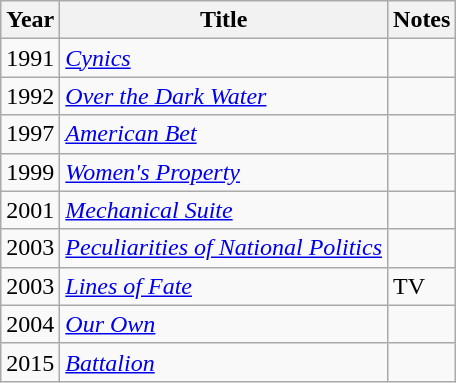<table class="wikitable sortable">
<tr>
<th>Year</th>
<th>Title</th>
<th class="unsortable">Notes</th>
</tr>
<tr>
<td>1991</td>
<td><em><a href='#'>Cynics</a></em></td>
<td></td>
</tr>
<tr>
<td>1992</td>
<td><em><a href='#'>Over the Dark Water</a></em></td>
<td></td>
</tr>
<tr>
<td>1997</td>
<td><em><a href='#'>American Bet</a></em></td>
<td></td>
</tr>
<tr>
<td>1999</td>
<td><em><a href='#'>Women's Property</a></em></td>
<td></td>
</tr>
<tr>
<td>2001</td>
<td><em><a href='#'>Mechanical Suite</a></em></td>
<td></td>
</tr>
<tr>
<td>2003</td>
<td><em><a href='#'>Peculiarities of National Politics</a></em></td>
<td></td>
</tr>
<tr>
<td>2003</td>
<td><em><a href='#'>Lines of Fate</a></em></td>
<td>TV</td>
</tr>
<tr>
<td>2004</td>
<td><em><a href='#'>Our Own</a></em></td>
<td></td>
</tr>
<tr>
<td>2015</td>
<td><em><a href='#'>Battalion</a></em></td>
<td></td>
</tr>
</table>
